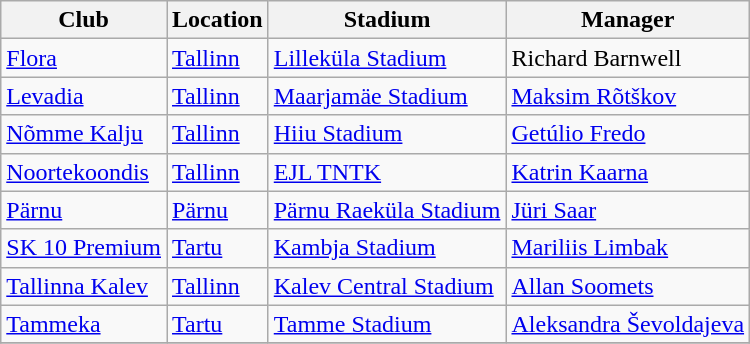<table class="wikitable sortable" style="text-align:left;">
<tr>
<th>Club</th>
<th>Location</th>
<th>Stadium</th>
<th>Manager</th>
</tr>
<tr>
<td style="text-align:left;"><a href='#'>Flora</a></td>
<td><a href='#'>Tallinn</a></td>
<td><a href='#'>Lilleküla Stadium</a></td>
<td> Richard Barnwell</td>
</tr>
<tr>
<td style="text-align:left;"><a href='#'>Levadia</a></td>
<td><a href='#'>Tallinn</a></td>
<td><a href='#'>Maarjamäe Stadium</a></td>
<td> <a href='#'>Maksim Rõtškov</a></td>
</tr>
<tr>
<td style="text-align:left;"><a href='#'>Nõmme Kalju</a></td>
<td><a href='#'>Tallinn</a></td>
<td><a href='#'>Hiiu Stadium</a></td>
<td> <a href='#'>Getúlio Fredo</a></td>
</tr>
<tr>
<td style="text-align:left;"><a href='#'>Noortekoondis</a></td>
<td><a href='#'>Tallinn</a></td>
<td><a href='#'>EJL TNTK</a></td>
<td> <a href='#'>Katrin Kaarna</a></td>
</tr>
<tr>
<td style="text-align:left;"><a href='#'>Pärnu</a></td>
<td><a href='#'>Pärnu</a></td>
<td><a href='#'>Pärnu Raeküla Stadium</a></td>
<td> <a href='#'>Jüri Saar</a></td>
</tr>
<tr>
<td style="text-align:left;"><a href='#'>SK 10 Premium</a></td>
<td><a href='#'>Tartu</a></td>
<td><a href='#'>Kambja Stadium</a></td>
<td> <a href='#'>Mariliis Limbak</a></td>
</tr>
<tr>
<td style="text-align:left;"><a href='#'>Tallinna Kalev</a></td>
<td><a href='#'>Tallinn</a></td>
<td><a href='#'>Kalev Central Stadium</a></td>
<td> <a href='#'>Allan Soomets</a></td>
</tr>
<tr>
<td style="text-align:left;"><a href='#'>Tammeka</a></td>
<td><a href='#'>Tartu</a></td>
<td><a href='#'>Tamme Stadium</a></td>
<td> <a href='#'>Aleksandra Ševoldajeva</a></td>
</tr>
<tr>
</tr>
</table>
